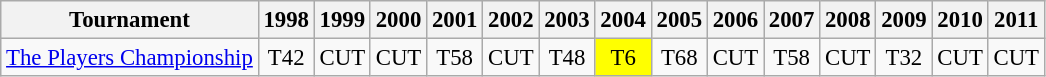<table class="wikitable" style="font-size:95%;text-align:center;">
<tr>
<th>Tournament</th>
<th>1998</th>
<th>1999</th>
<th>2000</th>
<th>2001</th>
<th>2002</th>
<th>2003</th>
<th>2004</th>
<th>2005</th>
<th>2006</th>
<th>2007</th>
<th>2008</th>
<th>2009</th>
<th>2010</th>
<th>2011</th>
</tr>
<tr>
<td align=left><a href='#'>The Players Championship</a></td>
<td>T42</td>
<td>CUT</td>
<td>CUT</td>
<td>T58</td>
<td>CUT</td>
<td>T48</td>
<td style="background:yellow;">T6</td>
<td>T68</td>
<td>CUT</td>
<td>T58</td>
<td>CUT</td>
<td>T32</td>
<td>CUT</td>
<td>CUT</td>
</tr>
</table>
